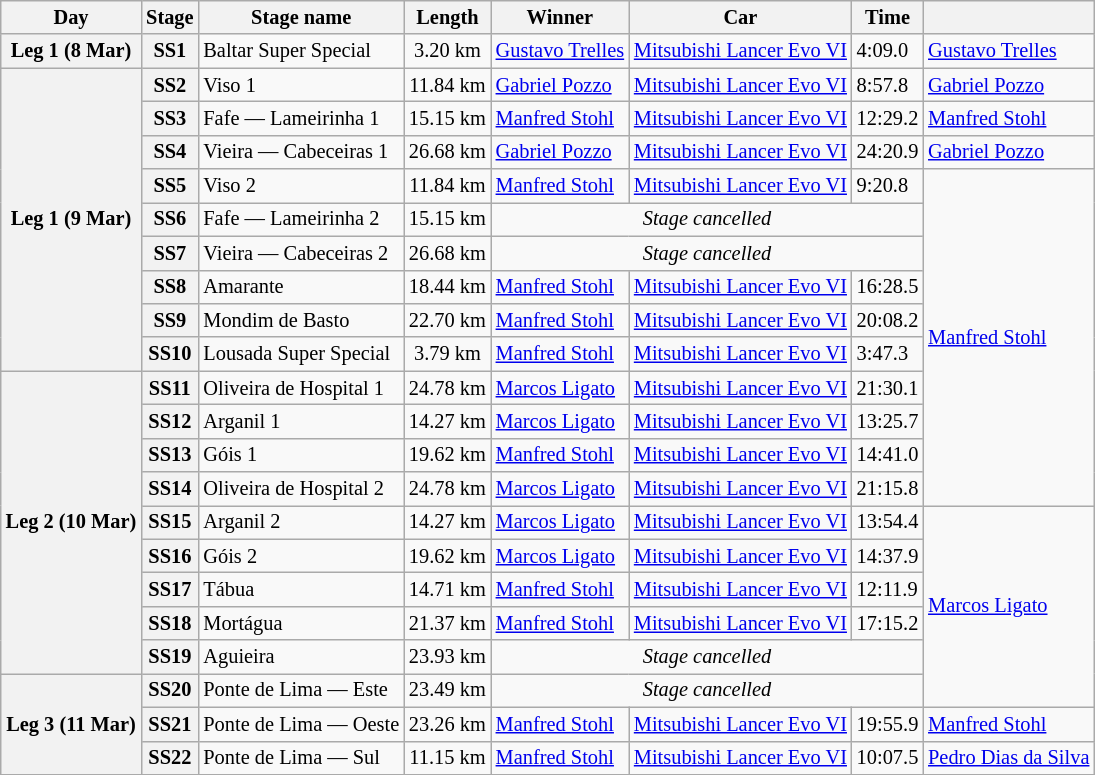<table class="wikitable" style="font-size: 85%;">
<tr>
<th>Day</th>
<th>Stage</th>
<th>Stage name</th>
<th>Length</th>
<th>Winner</th>
<th>Car</th>
<th>Time</th>
<th></th>
</tr>
<tr>
<th rowspan="1">Leg 1 (8 Mar)</th>
<th>SS1</th>
<td>Baltar Super Special</td>
<td align="center">3.20 km</td>
<td> <a href='#'>Gustavo Trelles</a></td>
<td><a href='#'>Mitsubishi Lancer Evo VI</a></td>
<td>4:09.0</td>
<td rowspan="1"> <a href='#'>Gustavo Trelles</a></td>
</tr>
<tr>
<th rowspan="9">Leg 1 (9 Mar)</th>
<th>SS2</th>
<td>Viso 1</td>
<td align="center">11.84 km</td>
<td> <a href='#'>Gabriel Pozzo</a></td>
<td><a href='#'>Mitsubishi Lancer Evo VI</a></td>
<td>8:57.8</td>
<td rowspan="1"> <a href='#'>Gabriel Pozzo</a></td>
</tr>
<tr>
<th>SS3</th>
<td>Fafe — Lameirinha 1</td>
<td align="center">15.15 km</td>
<td> <a href='#'>Manfred Stohl</a></td>
<td><a href='#'>Mitsubishi Lancer Evo VI</a></td>
<td>12:29.2</td>
<td rowspan="1"> <a href='#'>Manfred Stohl</a></td>
</tr>
<tr>
<th>SS4</th>
<td>Vieira — Cabeceiras 1</td>
<td align="center">26.68 km</td>
<td> <a href='#'>Gabriel Pozzo</a></td>
<td><a href='#'>Mitsubishi Lancer Evo VI</a></td>
<td>24:20.9</td>
<td rowspan="1"> <a href='#'>Gabriel Pozzo</a></td>
</tr>
<tr>
<th>SS5</th>
<td>Viso 2</td>
<td align="center">11.84 km</td>
<td> <a href='#'>Manfred Stohl</a></td>
<td><a href='#'>Mitsubishi Lancer Evo VI</a></td>
<td>9:20.8</td>
<td rowspan="10"> <a href='#'>Manfred Stohl</a></td>
</tr>
<tr>
<th>SS6</th>
<td>Fafe — Lameirinha 2</td>
<td align="center">15.15 km</td>
<td colspan="3" align="center"><em>Stage cancelled</em></td>
</tr>
<tr>
<th>SS7</th>
<td>Vieira — Cabeceiras 2</td>
<td align="center">26.68 km</td>
<td colspan="3" align="center"><em>Stage cancelled</em></td>
</tr>
<tr>
<th>SS8</th>
<td>Amarante</td>
<td align="center">18.44 km</td>
<td> <a href='#'>Manfred Stohl</a></td>
<td><a href='#'>Mitsubishi Lancer Evo VI</a></td>
<td>16:28.5</td>
</tr>
<tr>
<th>SS9</th>
<td>Mondim de Basto</td>
<td align="center">22.70 km</td>
<td> <a href='#'>Manfred Stohl</a></td>
<td><a href='#'>Mitsubishi Lancer Evo VI</a></td>
<td>20:08.2</td>
</tr>
<tr>
<th>SS10</th>
<td>Lousada Super Special</td>
<td align="center">3.79 km</td>
<td> <a href='#'>Manfred Stohl</a></td>
<td><a href='#'>Mitsubishi Lancer Evo VI</a></td>
<td>3:47.3</td>
</tr>
<tr>
<th rowspan="9">Leg 2 (10 Mar)</th>
<th>SS11</th>
<td>Oliveira de Hospital 1</td>
<td align="center">24.78 km</td>
<td> <a href='#'>Marcos Ligato</a></td>
<td><a href='#'>Mitsubishi Lancer Evo VI</a></td>
<td>21:30.1</td>
</tr>
<tr>
<th>SS12</th>
<td>Arganil 1</td>
<td align="center">14.27 km</td>
<td> <a href='#'>Marcos Ligato</a></td>
<td><a href='#'>Mitsubishi Lancer Evo VI</a></td>
<td>13:25.7</td>
</tr>
<tr>
<th>SS13</th>
<td>Góis 1</td>
<td align="center">19.62 km</td>
<td> <a href='#'>Manfred Stohl</a></td>
<td><a href='#'>Mitsubishi Lancer Evo VI</a></td>
<td>14:41.0</td>
</tr>
<tr>
<th>SS14</th>
<td>Oliveira de Hospital 2</td>
<td align="center">24.78 km</td>
<td> <a href='#'>Marcos Ligato</a></td>
<td><a href='#'>Mitsubishi Lancer Evo VI</a></td>
<td>21:15.8</td>
</tr>
<tr>
<th>SS15</th>
<td>Arganil 2</td>
<td align="center">14.27 km</td>
<td> <a href='#'>Marcos Ligato</a></td>
<td><a href='#'>Mitsubishi Lancer Evo VI</a></td>
<td>13:54.4</td>
<td rowspan="6"> <a href='#'>Marcos Ligato</a></td>
</tr>
<tr>
<th>SS16</th>
<td>Góis 2</td>
<td align="center">19.62 km</td>
<td> <a href='#'>Marcos Ligato</a></td>
<td><a href='#'>Mitsubishi Lancer Evo VI</a></td>
<td>14:37.9</td>
</tr>
<tr>
<th>SS17</th>
<td>Tábua</td>
<td align="center">14.71 km</td>
<td> <a href='#'>Manfred Stohl</a></td>
<td><a href='#'>Mitsubishi Lancer Evo VI</a></td>
<td>12:11.9</td>
</tr>
<tr>
<th>SS18</th>
<td>Mortágua</td>
<td align="center">21.37 km</td>
<td> <a href='#'>Manfred Stohl</a></td>
<td><a href='#'>Mitsubishi Lancer Evo VI</a></td>
<td>17:15.2</td>
</tr>
<tr>
<th>SS19</th>
<td>Aguieira</td>
<td align="center">23.93 km</td>
<td colspan="3" align="center"><em>Stage cancelled</em></td>
</tr>
<tr>
<th rowspan="3">Leg 3 (11 Mar)</th>
<th>SS20</th>
<td>Ponte de Lima — Este</td>
<td align="center">23.49 km</td>
<td colspan="3" align="center"><em>Stage cancelled</em></td>
</tr>
<tr>
<th>SS21</th>
<td>Ponte de Lima — Oeste</td>
<td align="center">23.26 km</td>
<td> <a href='#'>Manfred Stohl</a></td>
<td><a href='#'>Mitsubishi Lancer Evo VI</a></td>
<td>19:55.9</td>
<td rowspan="1"> <a href='#'>Manfred Stohl</a></td>
</tr>
<tr>
<th>SS22</th>
<td>Ponte de Lima — Sul</td>
<td align="center">11.15 km</td>
<td> <a href='#'>Manfred Stohl</a></td>
<td><a href='#'>Mitsubishi Lancer Evo VI</a></td>
<td>10:07.5</td>
<td rowspan="1"> <a href='#'>Pedro Dias da Silva</a></td>
</tr>
<tr>
</tr>
</table>
